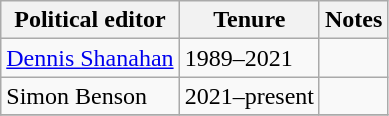<table class="wikitable">
<tr>
<th>Political editor</th>
<th>Tenure</th>
<th>Notes</th>
</tr>
<tr>
<td><a href='#'>Dennis Shanahan</a></td>
<td>1989–2021</td>
<td></td>
</tr>
<tr>
<td>Simon Benson</td>
<td>2021–present</td>
<td></td>
</tr>
<tr>
</tr>
</table>
